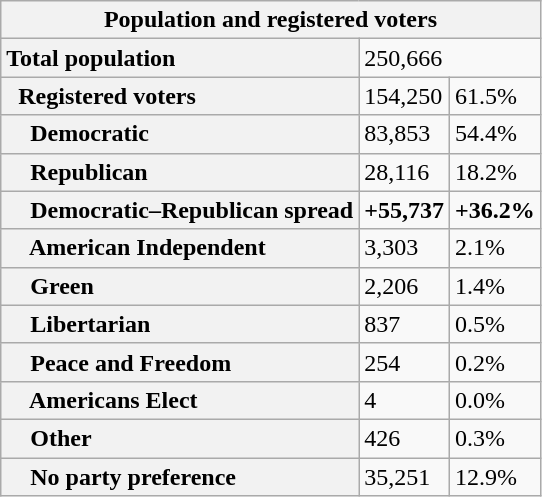<table class="wikitable collapsible collapsed">
<tr>
<th colspan="3">Population and registered voters</th>
</tr>
<tr>
<th scope="row" style="text-align: left;">Total population</th>
<td colspan="2">250,666</td>
</tr>
<tr>
<th scope="row" style="text-align: left;">  Registered voters</th>
<td>154,250</td>
<td>61.5%</td>
</tr>
<tr>
<th scope="row" style="text-align: left;">    Democratic</th>
<td>83,853</td>
<td>54.4%</td>
</tr>
<tr>
<th scope="row" style="text-align: left;">    Republican</th>
<td>28,116</td>
<td>18.2%</td>
</tr>
<tr>
<th scope="row" style="text-align: left;">    Democratic–Republican spread</th>
<td><span><strong>+55,737</strong></span></td>
<td><span><strong>+36.2%</strong></span></td>
</tr>
<tr>
<th scope="row" style="text-align: left;">    American Independent</th>
<td>3,303</td>
<td>2.1%</td>
</tr>
<tr>
<th scope="row" style="text-align: left;">    Green</th>
<td>2,206</td>
<td>1.4%</td>
</tr>
<tr>
<th scope="row" style="text-align: left;">    Libertarian</th>
<td>837</td>
<td>0.5%</td>
</tr>
<tr>
<th scope="row" style="text-align: left;">    Peace and Freedom</th>
<td>254</td>
<td>0.2%</td>
</tr>
<tr>
<th scope="row" style="text-align: left;">    Americans Elect</th>
<td>4</td>
<td>0.0%</td>
</tr>
<tr>
<th scope="row" style="text-align: left;">    Other</th>
<td>426</td>
<td>0.3%</td>
</tr>
<tr>
<th scope="row" style="text-align: left;">    No party preference</th>
<td>35,251</td>
<td>12.9%</td>
</tr>
</table>
